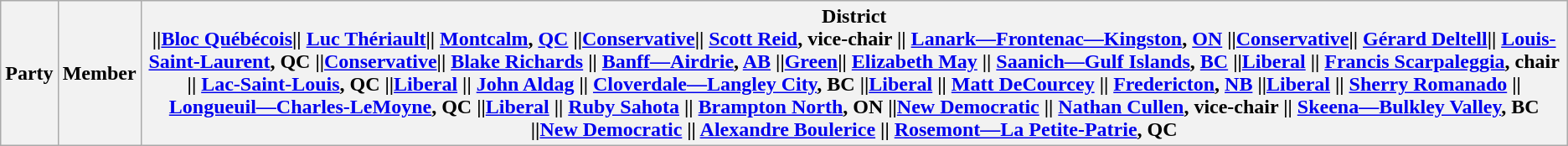<table class="wikitable sortable">
<tr>
<th colspan="2">Party</th>
<th>Member</th>
<th>District<br>
||<a href='#'>Bloc Québécois</a>|| <a href='#'>Luc Thériault</a>|| <a href='#'>Montcalm</a>, <a href='#'>QC</a>
||<a href='#'>Conservative</a>|| <a href='#'>Scott Reid</a>, vice-chair || <a href='#'>Lanark—Frontenac—Kingston</a>, <a href='#'>ON</a>
||<a href='#'>Conservative</a>|| <a href='#'>Gérard Deltell</a>|| <a href='#'>Louis-Saint-Laurent</a>, QC
||<a href='#'>Conservative</a>|| <a href='#'>Blake Richards</a> || <a href='#'>Banff—Airdrie</a>, <a href='#'>AB</a>
||<a href='#'>Green</a>|| <a href='#'>Elizabeth May</a> || <a href='#'>Saanich—Gulf Islands</a>, <a href='#'>BC</a>
     ||<a href='#'>Liberal</a>          || <a href='#'>Francis Scarpaleggia</a>, chair  || <a href='#'>Lac-Saint-Louis</a>, QC
     ||<a href='#'>Liberal</a>          || <a href='#'>John Aldag</a> || <a href='#'>Cloverdale—Langley City</a>, BC
     ||<a href='#'>Liberal</a>          || <a href='#'>Matt DeCourcey</a> || <a href='#'>Fredericton</a>, <a href='#'>NB</a>
     ||<a href='#'>Liberal</a>          || <a href='#'>Sherry Romanado</a> || <a href='#'>Longueuil—Charles-LeMoyne</a>, QC
     ||<a href='#'>Liberal</a>          || <a href='#'>Ruby Sahota</a> || <a href='#'>Brampton North</a>, ON
         ||<a href='#'>New Democratic</a>      || <a href='#'>Nathan Cullen</a>, vice-chair || <a href='#'>Skeena—Bulkley Valley</a>, BC
         ||<a href='#'>New Democratic</a>      || <a href='#'>Alexandre Boulerice</a> || <a href='#'>Rosemont—La Petite-Patrie</a>, QC</th>
</tr>
</table>
